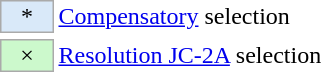<table border=0 cellspacing="0" cellpadding="8">
<tr>
<td><br><table style="margin:0.75em 0 0 0.5em">
<tr>
<td style="background:#d9e9f9;border:1px solid #aaaaaa;width:2em;text-align:center">*</td>
<td><a href='#'>Compensatory</a> selection</td>
<td></td>
</tr>
<tr>
</tr>
<tr>
<td style="background:#ccf9cc;border:1px solid #aaaaaa;width:2em;text-align:center">×</td>
<td><a href='#'>Resolution JC-2A</a> selection</td>
</tr>
<tr>
</tr>
</table>
</td>
<td cellspacing="2"><br></td>
</tr>
</table>
